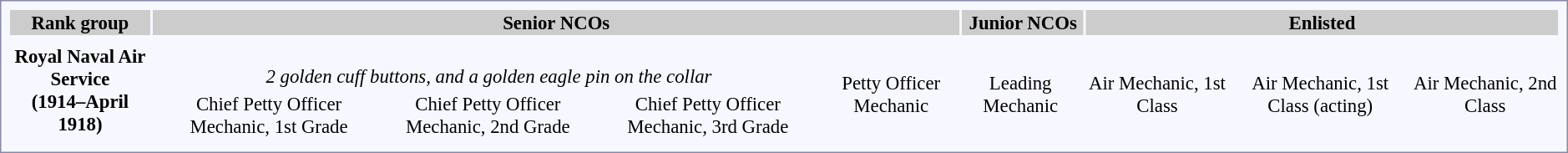<table style="border:1px solid #8888aa; background-color:#f7f8ff; padding:5px; font-size:95%; margin: 0px 12px 12px 0px;">
<tr style="background-color:#CCCCCC; text-align:center;">
<th>Rank group</th>
<th colspan=22>Senior NCOs</th>
<th colspan=6>Junior NCOs</th>
<th colspan=8>Enlisted</th>
</tr>
<tr style="text-align:center;">
<th rowspan=2><strong> Royal Naval Air Service</strong><br>(1914–April 1918)</th>
<td colspan=8 rowspan=2></td>
<td style="vertical-align:middle;" colspan=2 rowspan=2><br><table style="background-color: transparent; text-align: center;">
<tr>
<td colspan=3><em>2 golden cuff buttons, and a golden eagle pin on the collar</em></td>
</tr>
<tr style="text-align:center;">
<td>Chief Petty Officer Mechanic, 1st Grade</td>
<td>Chief Petty Officer Mechanic, 2nd Grade</td>
<td>Chief Petty Officer Mechanic, 3rd Grade</td>
</tr>
</table>
</td>
<td colspan=12></td>
<td colspan=4></td>
<td colspan=2 rowspan=2></td>
<td colspan=6></td>
<td colspan=2></td>
</tr>
<tr style="text-align:center;">
<td colspan=12>Petty Officer Mechanic</td>
<td colspan=4>Leading Mechanic</td>
<td colspan=6>Air Mechanic, 1st Class</td>
<td colspan=1>Air Mechanic, 1st Class (acting)</td>
<td colspan=1>Air Mechanic, 2nd Class</td>
</tr>
</table>
